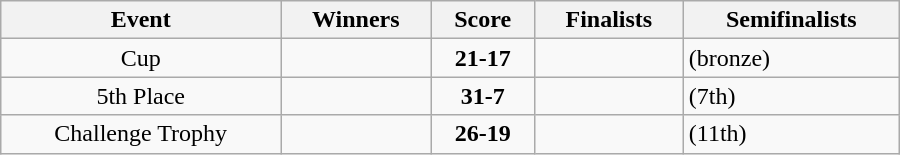<table class="wikitable" width=600 style="text-align: center">
<tr>
<th>Event</th>
<th>Winners</th>
<th>Score</th>
<th>Finalists</th>
<th>Semifinalists</th>
</tr>
<tr>
<td>Cup</td>
<td align=left><strong></strong></td>
<td><strong>21-17</strong></td>
<td align=left></td>
<td align=left> (bronze)<br></td>
</tr>
<tr>
<td>5th Place</td>
<td align=left><strong></strong></td>
<td><strong>31-7</strong></td>
<td align=left></td>
<td align=left> (7th)<br></td>
</tr>
<tr>
<td>Challenge Trophy</td>
<td align=left><strong></strong></td>
<td><strong>26-19</strong></td>
<td align=left></td>
<td align=left> (11th)<br></td>
</tr>
</table>
